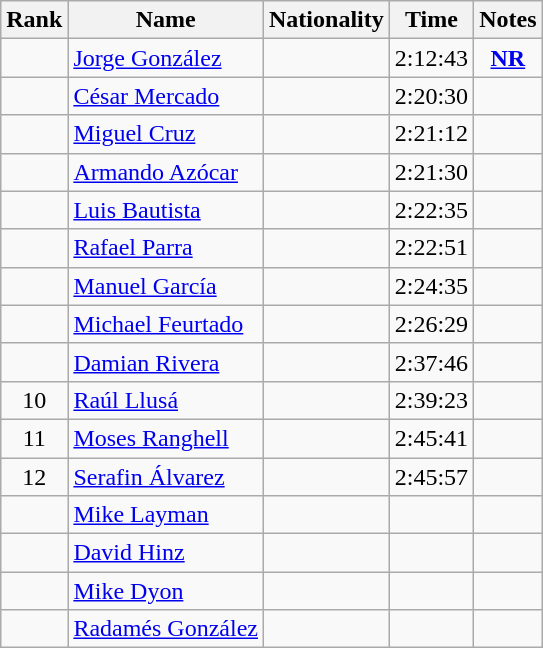<table class="wikitable sortable" style="text-align:center">
<tr>
<th>Rank</th>
<th>Name</th>
<th>Nationality</th>
<th>Time</th>
<th>Notes</th>
</tr>
<tr>
<td></td>
<td align=left><a href='#'>Jorge González</a></td>
<td align=left></td>
<td>2:12:43</td>
<td><strong><a href='#'>NR</a></strong></td>
</tr>
<tr>
<td></td>
<td align=left><a href='#'>César Mercado</a></td>
<td align=left></td>
<td>2:20:30</td>
<td></td>
</tr>
<tr>
<td></td>
<td align=left><a href='#'>Miguel Cruz</a></td>
<td align=left></td>
<td>2:21:12</td>
<td></td>
</tr>
<tr>
<td></td>
<td align=left><a href='#'>Armando Azócar</a></td>
<td align=left></td>
<td>2:21:30</td>
<td></td>
</tr>
<tr>
<td></td>
<td align=left><a href='#'>Luis Bautista</a></td>
<td align=left></td>
<td>2:22:35</td>
<td></td>
</tr>
<tr>
<td></td>
<td align=left><a href='#'>Rafael Parra</a></td>
<td align=left></td>
<td>2:22:51</td>
<td></td>
</tr>
<tr>
<td></td>
<td align=left><a href='#'>Manuel García</a></td>
<td align=left></td>
<td>2:24:35</td>
<td></td>
</tr>
<tr>
<td></td>
<td align=left><a href='#'>Michael Feurtado</a></td>
<td align=left></td>
<td>2:26:29</td>
<td></td>
</tr>
<tr>
<td></td>
<td align=left><a href='#'>Damian Rivera</a></td>
<td align=left></td>
<td>2:37:46</td>
<td></td>
</tr>
<tr>
<td>10</td>
<td align=left><a href='#'>Raúl Llusá</a></td>
<td align=left></td>
<td>2:39:23</td>
<td></td>
</tr>
<tr>
<td>11</td>
<td align=left><a href='#'>Moses Ranghell</a></td>
<td align=left></td>
<td>2:45:41</td>
<td></td>
</tr>
<tr>
<td>12</td>
<td align=left><a href='#'>Serafin Álvarez</a></td>
<td align=left></td>
<td>2:45:57</td>
<td></td>
</tr>
<tr>
<td></td>
<td align=left><a href='#'>Mike Layman</a></td>
<td align=left></td>
<td></td>
<td></td>
</tr>
<tr>
<td></td>
<td align=left><a href='#'>David Hinz</a></td>
<td align=left></td>
<td></td>
<td></td>
</tr>
<tr>
<td></td>
<td align=left><a href='#'>Mike Dyon</a></td>
<td align=left></td>
<td></td>
<td></td>
</tr>
<tr>
<td></td>
<td align=left><a href='#'>Radamés González</a></td>
<td align=left></td>
<td></td>
<td></td>
</tr>
</table>
